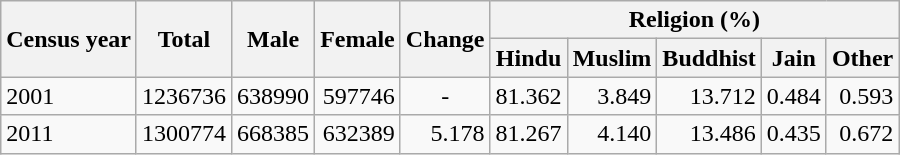<table class="wikitable">
<tr>
<th rowspan="2">Census year</th>
<th rowspan="2">Total</th>
<th rowspan="2">Male</th>
<th rowspan="2">Female</th>
<th rowspan="2">Change</th>
<th colspan="5">Religion (%)</th>
</tr>
<tr>
<th>Hindu</th>
<th>Muslim</th>
<th>Buddhist</th>
<th>Jain</th>
<th>Other</th>
</tr>
<tr>
<td>2001</td>
<td style="text-align:right;">1236736</td>
<td style="text-align:right;">638990</td>
<td style="text-align:right;">597746</td>
<td style="text-align:center;">-</td>
<td style="text-align:right;">81.362</td>
<td style="text-align:right;">3.849</td>
<td style="text-align:right;">13.712</td>
<td style="text-align:right;">0.484</td>
<td style="text-align:right;">0.593</td>
</tr>
<tr>
<td>2011</td>
<td style="text-align:right;">1300774</td>
<td style="text-align:right;">668385</td>
<td style="text-align:right;">632389</td>
<td style="text-align:right;">5.178</td>
<td style="text-align:right;">81.267</td>
<td style="text-align:right;">4.140</td>
<td style="text-align:right;">13.486</td>
<td style="text-align:right;">0.435</td>
<td style="text-align:right;">0.672</td>
</tr>
</table>
